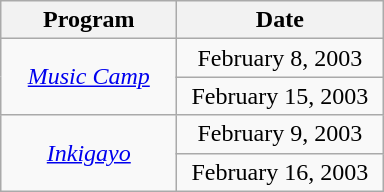<table class="wikitable sortable plainrowheaders" style="text-align:center">
<tr>
<th width="110">Program</th>
<th width="130">Date</th>
</tr>
<tr>
<td rowspan="2"><em><a href='#'>Music Camp</a></em></td>
<td>February 8, 2003</td>
</tr>
<tr>
<td>February 15, 2003</td>
</tr>
<tr>
<td rowspan="2"><em><a href='#'>Inkigayo</a></em></td>
<td>February 9, 2003</td>
</tr>
<tr>
<td>February 16, 2003</td>
</tr>
</table>
